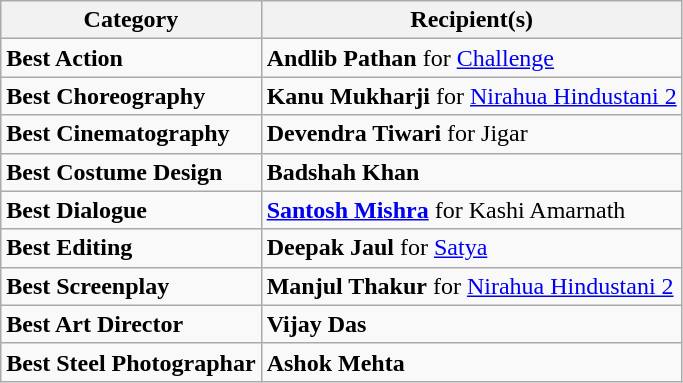<table class="wikitable">
<tr>
<th>Category</th>
<th>Recipient(s)</th>
</tr>
<tr>
<td><strong>Best Action</strong></td>
<td><strong>Andlib Pathan</strong> for <a href='#'>Challenge</a></td>
</tr>
<tr>
<td><strong>Best Choreography</strong></td>
<td><strong>Kanu Mukharji</strong> for <a href='#'>Nirahua Hindustani 2</a></td>
</tr>
<tr>
<td><strong>Best Cinematography</strong></td>
<td><strong>Devendra Tiwari</strong> for Jigar</td>
</tr>
<tr>
<td><strong>Best Costume Design</strong></td>
<td><strong>Badshah Khan</strong></td>
</tr>
<tr>
<td><strong>Best Dialogue</strong></td>
<td><strong><a href='#'>Santosh Mishra</a></strong> for Kashi Amarnath</td>
</tr>
<tr>
<td><strong>Best Editing</strong></td>
<td><strong>Deepak Jaul</strong> for <a href='#'>Satya</a></td>
</tr>
<tr>
<td><strong>Best Screenplay</strong></td>
<td><strong>Manjul Thakur</strong> for <a href='#'>Nirahua Hindustani 2</a></td>
</tr>
<tr>
<td><strong>Best Art Director</strong></td>
<td><strong>Vijay Das</strong></td>
</tr>
<tr>
<td><strong>Best Steel Photographar</strong></td>
<td><strong>Ashok Mehta</strong></td>
</tr>
</table>
